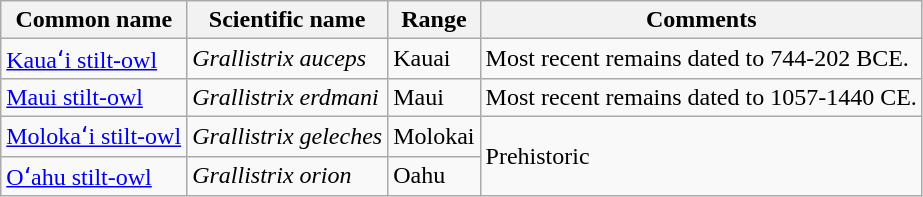<table class="wikitable">
<tr>
<th>Common name</th>
<th>Scientific name</th>
<th>Range</th>
<th class="unsortable">Comments</th>
</tr>
<tr>
<td><a href='#'>Kauaʻi stilt-owl</a></td>
<td><em>Grallistrix auceps</em></td>
<td>Kauai</td>
<td>Most recent remains dated to 744-202 BCE.</td>
</tr>
<tr>
<td><a href='#'>Maui stilt-owl</a></td>
<td><em>Grallistrix erdmani</em></td>
<td>Maui</td>
<td>Most recent remains dated to 1057-1440 CE.</td>
</tr>
<tr>
<td><a href='#'>Molokaʻi stilt-owl</a></td>
<td><em>Grallistrix geleches</em></td>
<td>Molokai</td>
<td rowspan="2">Prehistoric</td>
</tr>
<tr>
<td><a href='#'>Oʻahu stilt-owl</a></td>
<td><em>Grallistrix orion</em></td>
<td>Oahu</td>
</tr>
</table>
